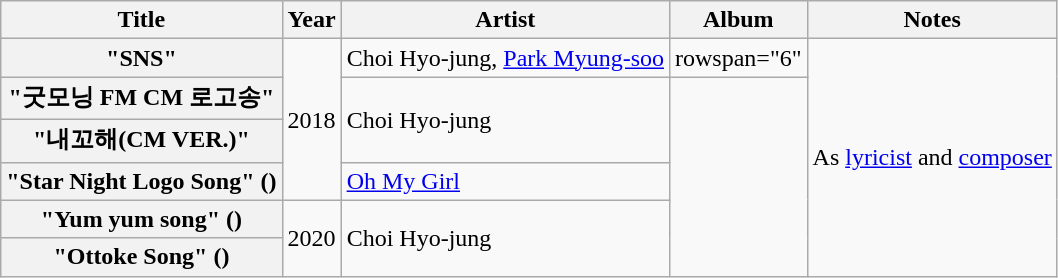<table class="wikitable plainrowheaders">
<tr>
<th scope="col">Title</th>
<th scope="col">Year</th>
<th scope="col">Artist</th>
<th scope="col">Album</th>
<th scope="col">Notes</th>
</tr>
<tr>
<th scope="row">"SNS"</th>
<td rowspan="4">2018</td>
<td>Choi Hyo-jung, <a href='#'>Park Myung-soo</a></td>
<td>rowspan="6" </td>
<td rowspan="6">As <a href='#'>lyricist</a> and <a href='#'>composer</a></td>
</tr>
<tr>
<th scope="row">"굿모닝 FM CM 로고송"</th>
<td rowspan="2">Choi Hyo-jung</td>
</tr>
<tr>
<th scope="row">"내꼬해(CM VER.)"</th>
</tr>
<tr>
<th scope="row">"Star Night Logo Song" ()</th>
<td><a href='#'>Oh My Girl</a></td>
</tr>
<tr>
<th scope="row">"Yum yum song" ()</th>
<td rowspan="2">2020</td>
<td rowspan="2">Choi Hyo-jung</td>
</tr>
<tr>
<th scope="row">"Ottoke Song" ()</th>
</tr>
</table>
